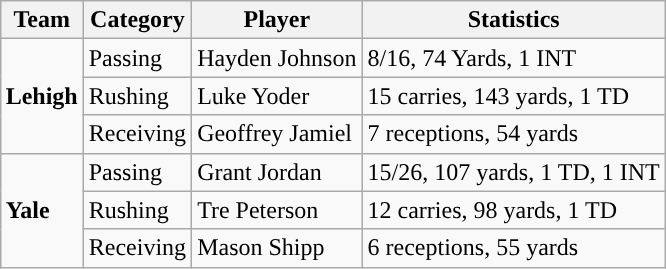<table class="wikitable" style="float: right;">
<tr>
<th>Team</th>
<th>Category</th>
<th>Player</th>
<th>Statistics</th>
</tr>
<tr>
<td rowspan=3><strong>Lehigh</strong></td>
<td>Passing</td>
<td>Hayden Johnson</td>
<td>8/16, 74 Yards, 1 INT</td>
</tr>
<tr>
<td>Rushing</td>
<td>Luke Yoder</td>
<td>15 carries, 143 yards, 1 TD</td>
</tr>
<tr>
<td>Receiving</td>
<td>Geoffrey Jamiel</td>
<td>7 receptions, 54 yards</td>
</tr>
<tr>
<td rowspan=3><strong>Yale</strong></td>
<td>Passing</td>
<td>Grant Jordan</td>
<td>15/26, 107 yards, 1 TD, 1 INT</td>
</tr>
<tr>
<td>Rushing</td>
<td>Tre Peterson</td>
<td>12 carries, 98 yards, 1 TD</td>
</tr>
<tr>
<td>Receiving</td>
<td>Mason Shipp</td>
<td>6 receptions, 55 yards</td>
</tr>
</table>
